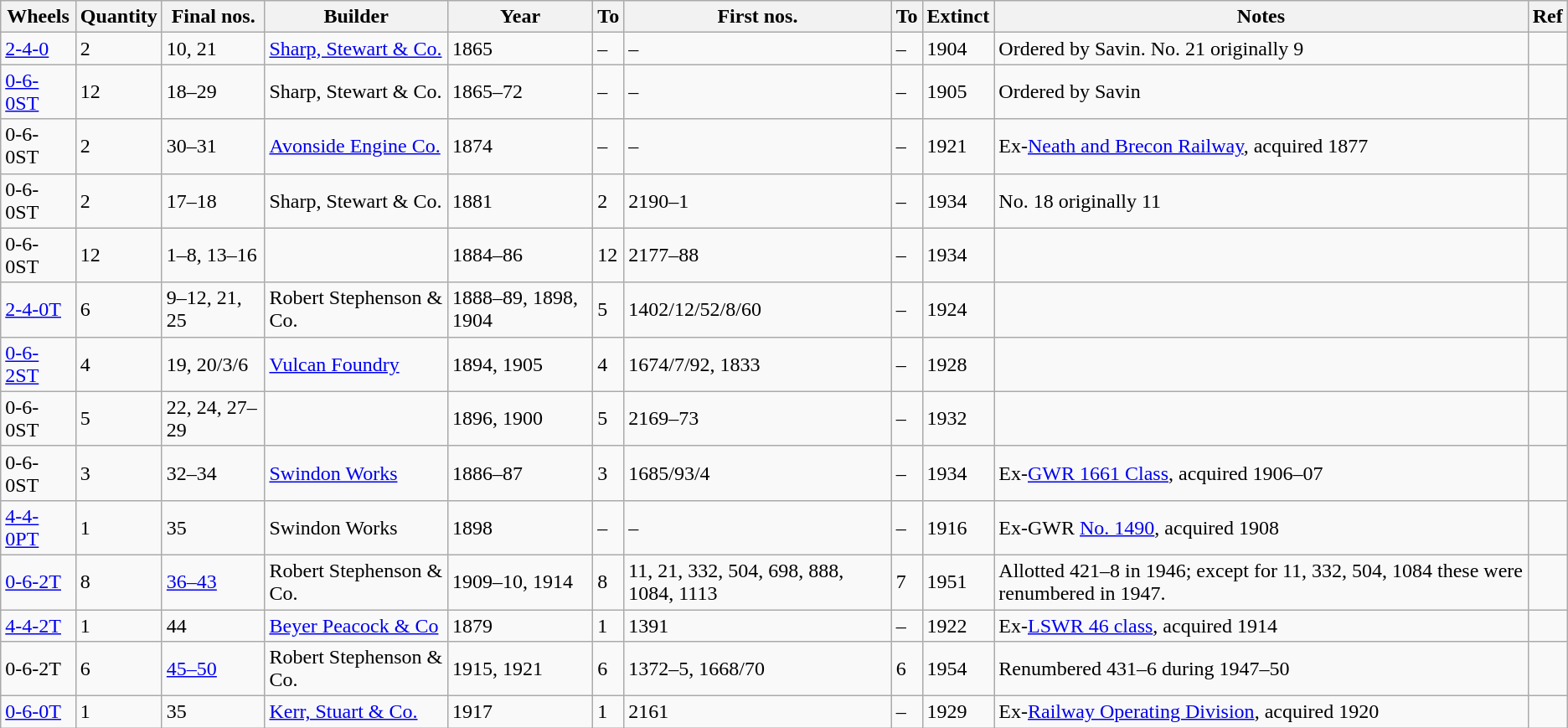<table class="wikitable sortable">
<tr>
<th>Wheels</th>
<th>Quantity</th>
<th>Final  nos.</th>
<th>Builder</th>
<th>Year</th>
<th>To </th>
<th>First  nos.</th>
<th>To </th>
<th>Extinct</th>
<th>Notes</th>
<th>Ref</th>
</tr>
<tr>
<td><a href='#'>2-4-0</a></td>
<td>2</td>
<td>10, 21</td>
<td><a href='#'>Sharp, Stewart & Co.</a></td>
<td>1865</td>
<td>–</td>
<td>–</td>
<td>–</td>
<td>1904</td>
<td>Ordered by Savin. No. 21 originally 9</td>
<td></td>
</tr>
<tr>
<td><a href='#'>0-6-0ST</a></td>
<td>12</td>
<td>18–29</td>
<td>Sharp, Stewart & Co.</td>
<td>1865–72</td>
<td>–</td>
<td>–</td>
<td>–</td>
<td>1905</td>
<td>Ordered by Savin</td>
<td></td>
</tr>
<tr>
<td>0-6-0ST</td>
<td>2</td>
<td>30–31</td>
<td><a href='#'>Avonside Engine Co.</a></td>
<td>1874</td>
<td>–</td>
<td>–</td>
<td>–</td>
<td>1921</td>
<td>Ex-<a href='#'>Neath and Brecon Railway</a>, acquired 1877</td>
<td></td>
</tr>
<tr>
<td>0-6-0ST</td>
<td>2</td>
<td>17–18</td>
<td>Sharp, Stewart & Co.</td>
<td>1881</td>
<td>2</td>
<td>2190–1</td>
<td>–</td>
<td>1934</td>
<td>No. 18 originally 11</td>
<td></td>
</tr>
<tr>
<td>0-6-0ST</td>
<td>12</td>
<td>1–8, 13–16</td>
<td></td>
<td>1884–86</td>
<td>12</td>
<td>2177–88</td>
<td>–</td>
<td>1934</td>
<td></td>
<td></td>
</tr>
<tr>
<td><a href='#'>2-4-0T</a></td>
<td>6</td>
<td>9–12, 21, 25</td>
<td>Robert Stephenson & Co.</td>
<td>1888–89, 1898, 1904</td>
<td>5</td>
<td>1402/12/52/8/60</td>
<td>–</td>
<td>1924</td>
<td></td>
<td></td>
</tr>
<tr>
<td><a href='#'>0-6-2ST</a></td>
<td>4</td>
<td>19, 20/3/6</td>
<td><a href='#'>Vulcan Foundry</a></td>
<td>1894, 1905</td>
<td>4</td>
<td>1674/7/92, 1833</td>
<td>–</td>
<td>1928</td>
<td></td>
<td></td>
</tr>
<tr>
<td>0-6-0ST</td>
<td>5</td>
<td>22, 24, 27–29</td>
<td></td>
<td>1896, 1900</td>
<td>5</td>
<td>2169–73</td>
<td>–</td>
<td>1932</td>
<td></td>
<td></td>
</tr>
<tr>
<td>0-6-0ST</td>
<td>3</td>
<td>32–34</td>
<td><a href='#'>Swindon Works</a></td>
<td>1886–87</td>
<td>3</td>
<td>1685/93/4</td>
<td>–</td>
<td>1934</td>
<td>Ex-<a href='#'>GWR 1661 Class</a>, acquired 1906–07</td>
<td></td>
</tr>
<tr>
<td><a href='#'>4-4-0PT</a></td>
<td>1</td>
<td>35</td>
<td>Swindon Works</td>
<td>1898</td>
<td>–</td>
<td>–</td>
<td>–</td>
<td>1916</td>
<td>Ex-GWR <a href='#'>No. 1490</a>, acquired 1908</td>
<td></td>
</tr>
<tr>
<td><a href='#'>0-6-2T</a></td>
<td>8</td>
<td><a href='#'>36–43</a></td>
<td>Robert Stephenson & Co.</td>
<td>1909–10, 1914</td>
<td>8</td>
<td>11, 21, 332, 504, 698, 888, 1084, 1113</td>
<td>7</td>
<td>1951</td>
<td>Allotted 421–8 in 1946; except for 11, 332, 504, 1084 these were renumbered in 1947.</td>
<td></td>
</tr>
<tr>
<td><a href='#'>4-4-2T</a></td>
<td>1</td>
<td>44</td>
<td><a href='#'>Beyer Peacock & Co</a></td>
<td>1879</td>
<td>1</td>
<td>1391</td>
<td>–</td>
<td>1922</td>
<td>Ex-<a href='#'>LSWR 46 class</a>, acquired 1914</td>
<td></td>
</tr>
<tr>
<td>0-6-2T</td>
<td>6</td>
<td><a href='#'>45–50</a></td>
<td>Robert Stephenson & Co.</td>
<td>1915, 1921</td>
<td>6</td>
<td>1372–5, 1668/70</td>
<td>6</td>
<td>1954</td>
<td>Renumbered 431–6 during 1947–50</td>
<td></td>
</tr>
<tr>
<td><a href='#'>0-6-0T</a></td>
<td>1</td>
<td>35</td>
<td><a href='#'>Kerr, Stuart & Co.</a></td>
<td>1917</td>
<td>1</td>
<td>2161</td>
<td>–</td>
<td>1929</td>
<td>Ex-<a href='#'>Railway Operating Division</a>, acquired 1920</td>
<td></td>
</tr>
</table>
